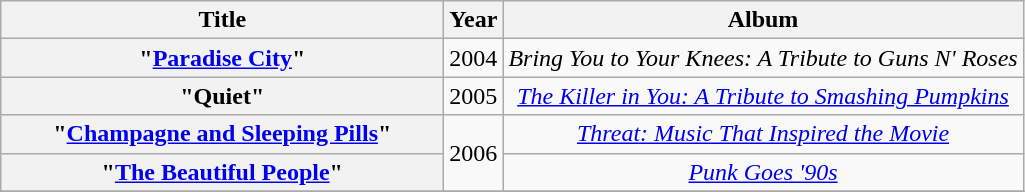<table class="wikitable plainrowheaders" style="text-align:center;">
<tr>
<th scope="col" style="width:18em;">Title</th>
<th scope="col">Year</th>
<th scope="col">Album</th>
</tr>
<tr>
<th scope="row">"<a href='#'>Paradise City</a>"</th>
<td>2004</td>
<td><em>Bring You to Your Knees: A Tribute to Guns N' Roses</em></td>
</tr>
<tr>
<th scope="row">"Quiet"</th>
<td>2005</td>
<td><em><a href='#'>The Killer in You: A Tribute to Smashing Pumpkins</a></em></td>
</tr>
<tr>
<th scope="row">"<a href='#'>Champagne and Sleeping Pills</a>"</th>
<td rowspan="2">2006</td>
<td><em><a href='#'>Threat: Music That Inspired the Movie</a></em></td>
</tr>
<tr>
<th scope="row">"<a href='#'>The Beautiful People</a>"</th>
<td><em><a href='#'>Punk Goes '90s</a></em></td>
</tr>
<tr>
</tr>
</table>
